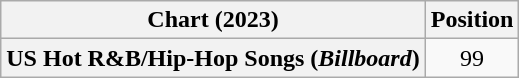<table class="wikitable plainrowheaders" style="text-align:center">
<tr>
<th scope="col">Chart (2023)</th>
<th scope="col">Position</th>
</tr>
<tr>
<th scope="row">US Hot R&B/Hip-Hop Songs (<em>Billboard</em>)</th>
<td>99</td>
</tr>
</table>
